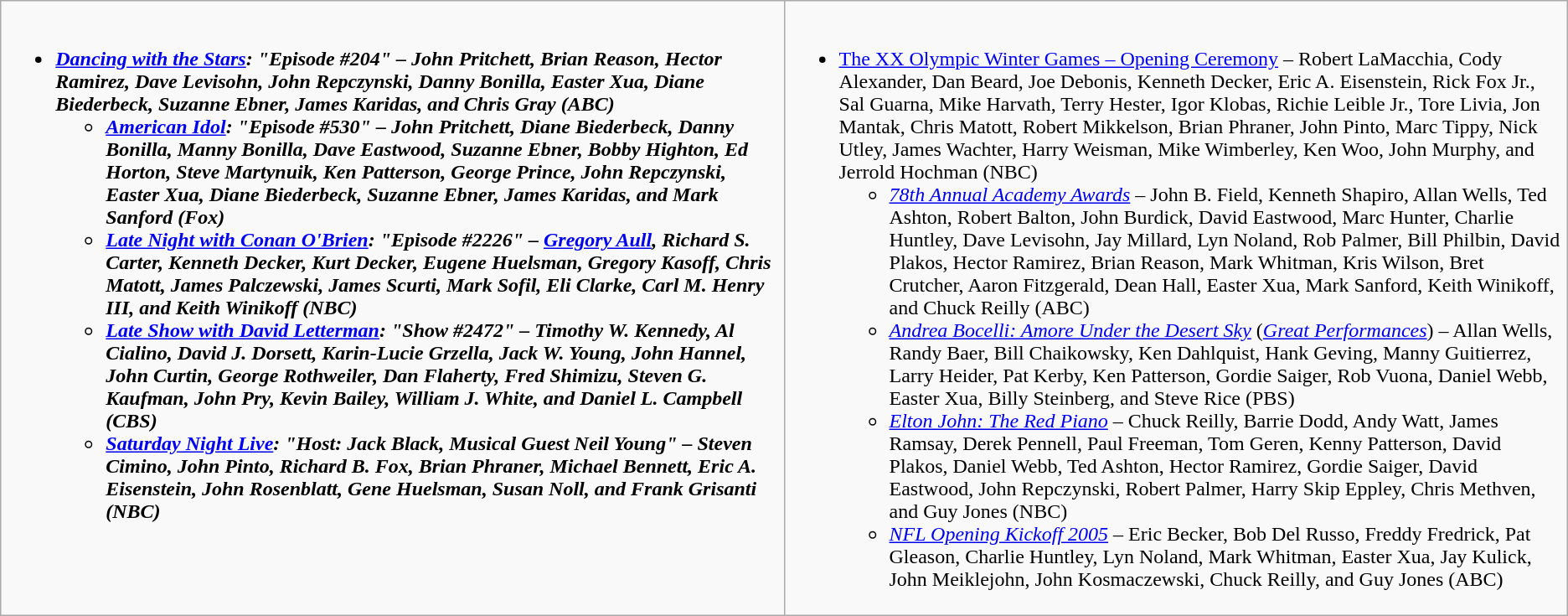<table class="wikitable">
<tr>
<td style="vertical-align:top;" width="50%"><br><ul><li><strong><em><a href='#'>Dancing with the Stars</a><em>: "Episode #204" – John Pritchett, Brian Reason, Hector Ramirez, Dave Levisohn, John Repczynski, Danny Bonilla, Easter Xua, Diane Biederbeck, Suzanne Ebner, James Karidas, and Chris Gray (ABC)<strong><ul><li></em><a href='#'>American Idol</a><em>: "Episode #530" – John Pritchett, Diane Biederbeck, Danny Bonilla, Manny Bonilla, Dave Eastwood, Suzanne Ebner, Bobby Highton, Ed Horton, Steve Martynuik, Ken Patterson, George Prince, John Repczynski, Easter Xua, Diane Biederbeck, Suzanne Ebner, James Karidas, and Mark Sanford (Fox)</li><li></em><a href='#'>Late Night with Conan O'Brien</a><em>: "Episode #2226" – <a href='#'>Gregory Aull</a>, Richard S. Carter, Kenneth Decker, Kurt Decker, Eugene Huelsman, Gregory Kasoff, Chris Matott, James Palczewski, James Scurti, Mark Sofil, Eli Clarke, Carl M. Henry III, and Keith Winikoff (NBC)</li><li></em><a href='#'>Late Show with David Letterman</a><em>: "Show #2472" – Timothy W. Kennedy, Al Cialino, David J. Dorsett, Karin-Lucie Grzella, Jack W. Young, John Hannel, John Curtin, George Rothweiler, Dan Flaherty, Fred Shimizu, Steven G. Kaufman, John Pry, Kevin Bailey, William J. White, and Daniel L. Campbell (CBS)</li><li></em><a href='#'>Saturday Night Live</a><em>: "Host: Jack Black, Musical Guest Neil Young" – Steven Cimino, John Pinto, Richard B. Fox, Brian Phraner, Michael Bennett, Eric A. Eisenstein, John Rosenblatt, Gene Huelsman, Susan Noll, and Frank Grisanti (NBC)</li></ul></li></ul></td>
<td style="vertical-align:top;" width="50%"><br><ul><li></em></strong><a href='#'>The XX Olympic Winter Games – Opening Ceremony</a></em> – Robert LaMacchia, Cody Alexander, Dan Beard, Joe Debonis, Kenneth Decker, Eric A. Eisenstein, Rick Fox Jr., Sal Guarna, Mike Harvath, Terry Hester, Igor Klobas, Richie Leible Jr., Tore Livia, Jon Mantak, Chris Matott, Robert Mikkelson, Brian Phraner, John Pinto, Marc Tippy, Nick Utley, James Wachter, Harry Weisman, Mike Wimberley, Ken Woo, John Murphy, and Jerrold Hochman (NBC)</strong><ul><li><em><a href='#'>78th Annual Academy Awards</a></em> – John B. Field, Kenneth Shapiro, Allan Wells, Ted Ashton, Robert Balton, John Burdick, David Eastwood, Marc Hunter, Charlie Huntley, Dave Levisohn, Jay Millard, Lyn Noland, Rob Palmer, Bill Philbin, David Plakos, Hector Ramirez, Brian Reason, Mark Whitman, Kris Wilson, Bret Crutcher, Aaron Fitzgerald, Dean Hall, Easter Xua, Mark Sanford, Keith Winikoff, and Chuck Reilly (ABC)</li><li><em><a href='#'>Andrea Bocelli: Amore Under the Desert Sky</a></em> (<em><a href='#'>Great Performances</a></em>) – Allan Wells, Randy Baer, Bill Chaikowsky, Ken Dahlquist, Hank Geving, Manny Guitierrez, Larry Heider, Pat Kerby, Ken Patterson, Gordie Saiger, Rob Vuona, Daniel Webb, Easter Xua, Billy Steinberg, and Steve Rice (PBS)</li><li><em><a href='#'>Elton John: The Red Piano</a></em> – Chuck Reilly, Barrie Dodd, Andy Watt, James Ramsay, Derek Pennell, Paul Freeman, Tom Geren, Kenny Patterson, David Plakos, Daniel Webb, Ted Ashton, Hector Ramirez, Gordie Saiger, David Eastwood, John Repczynski, Robert Palmer, Harry Skip Eppley, Chris Methven, and Guy Jones (NBC)</li><li><em><a href='#'>NFL Opening Kickoff 2005</a></em> – Eric Becker, Bob Del Russo, Freddy Fredrick, Pat Gleason, Charlie Huntley, Lyn Noland, Mark Whitman, Easter Xua, Jay Kulick, John Meiklejohn, John Kosmaczewski, Chuck Reilly, and Guy Jones (ABC)</li></ul></li></ul></td>
</tr>
</table>
